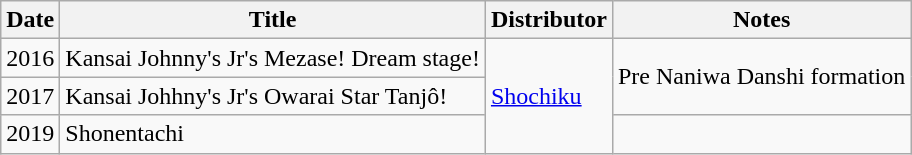<table class="wikitable">
<tr>
<th>Date</th>
<th>Title</th>
<th>Distributor</th>
<th>Notes</th>
</tr>
<tr>
<td>2016</td>
<td>Kansai Johnny's Jr's Mezase! Dream stage!</td>
<td rowspan="3"><a href='#'>Shochiku</a></td>
<td rowspan="2">Pre Naniwa Danshi formation</td>
</tr>
<tr>
<td>2017</td>
<td>Kansai Johhny's Jr's Owarai Star Tanjô!</td>
</tr>
<tr>
<td>2019</td>
<td>Shonentachi</td>
<td></td>
</tr>
</table>
